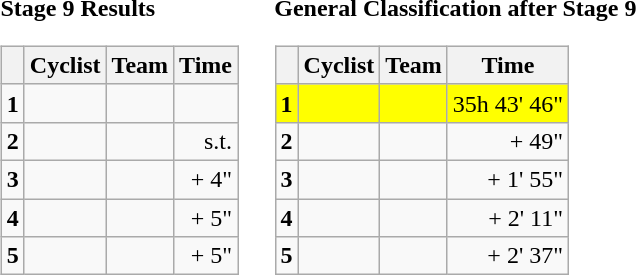<table>
<tr>
<td><strong>Stage 9 Results</strong><br><table class="wikitable">
<tr>
<th></th>
<th>Cyclist</th>
<th>Team</th>
<th>Time</th>
</tr>
<tr>
<td><strong>1</strong></td>
<td></td>
<td></td>
<td align="right"></td>
</tr>
<tr>
<td><strong>2</strong></td>
<td></td>
<td></td>
<td align="right">s.t.</td>
</tr>
<tr>
<td><strong>3</strong></td>
<td></td>
<td></td>
<td align="right">+ 4"</td>
</tr>
<tr>
<td><strong>4</strong></td>
<td></td>
<td></td>
<td align="right">+ 5"</td>
</tr>
<tr>
<td><strong>5</strong></td>
<td></td>
<td></td>
<td align="right">+ 5"</td>
</tr>
</table>
</td>
<td></td>
<td><strong>General Classification after Stage 9</strong><br><table class="wikitable">
<tr>
<th></th>
<th>Cyclist</th>
<th>Team</th>
<th>Time</th>
</tr>
<tr bgcolor=yellow>
<td><strong>1</strong></td>
<td></td>
<td></td>
<td align="right">35h 43' 46"</td>
</tr>
<tr>
<td><strong>2</strong></td>
<td></td>
<td></td>
<td align="right">+ 49"</td>
</tr>
<tr>
<td><strong>3</strong></td>
<td></td>
<td></td>
<td align="right">+ 1' 55"</td>
</tr>
<tr>
<td><strong>4</strong></td>
<td></td>
<td></td>
<td align="right">+ 2' 11"</td>
</tr>
<tr>
<td><strong>5</strong></td>
<td></td>
<td></td>
<td align="right">+ 2' 37"</td>
</tr>
</table>
</td>
</tr>
</table>
